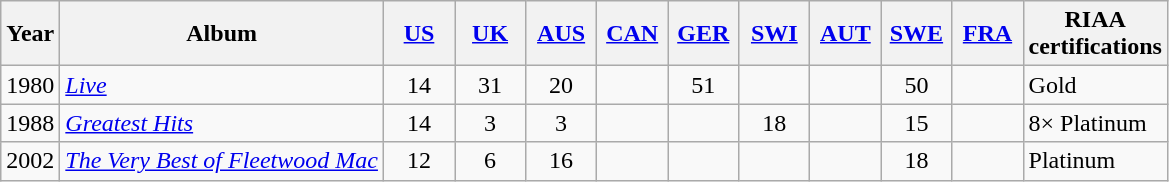<table class="wikitable">
<tr>
<th>Year</th>
<th>Album</th>
<th width="40"><a href='#'>US</a></th>
<th width="40"><a href='#'>UK</a></th>
<th width="40"><a href='#'>AUS</a></th>
<th width="40"><a href='#'>CAN</a></th>
<th width="40"><a href='#'>GER</a></th>
<th width="40"><a href='#'>SWI</a></th>
<th width="40"><a href='#'>AUT</a></th>
<th width="40"><a href='#'>SWE</a></th>
<th width="40"><a href='#'>FRA</a></th>
<th width="40">RIAA certifications</th>
</tr>
<tr>
<td>1980</td>
<td><em><a href='#'>Live</a></em></td>
<td style="text-align: center; ">14</td>
<td style="text-align: center; ">31</td>
<td style="text-align: center; ">20</td>
<td style="text-align: center; "></td>
<td style="text-align: center; ">51</td>
<td style="text-align: center; "></td>
<td style="text-align: center; "></td>
<td style="text-align: center; ">50</td>
<td style="text-align: center; "></td>
<td>Gold</td>
</tr>
<tr>
<td>1988</td>
<td><em><a href='#'>Greatest Hits</a></em></td>
<td style="text-align: center; ">14</td>
<td style="text-align: center; ">3</td>
<td style="text-align: center; ">3</td>
<td style="text-align: center; "></td>
<td style="text-align: center; "></td>
<td style="text-align: center; ">18</td>
<td style="text-align: center; "></td>
<td style="text-align: center; ">15</td>
<td style="text-align: center; "></td>
<td>8× Platinum</td>
</tr>
<tr>
<td>2002</td>
<td><em><a href='#'>The Very Best of Fleetwood Mac</a></em></td>
<td style="text-align: center; ">12</td>
<td style="text-align: center; ">6</td>
<td style="text-align: center; ">16</td>
<td style="text-align: center; "></td>
<td style="text-align: center; "></td>
<td style="text-align: center; "></td>
<td style="text-align: center; "></td>
<td style="text-align: center; ">18</td>
<td style="text-align: center; "></td>
<td>Platinum</td>
</tr>
</table>
